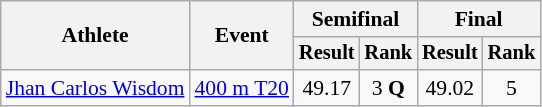<table class="wikitable" style="font-size:90%">
<tr>
<th rowspan="2">Athlete</th>
<th rowspan="2">Event</th>
<th colspan="2">Semifinal</th>
<th colspan="2">Final</th>
</tr>
<tr style="font-size:95%">
<th>Result</th>
<th>Rank</th>
<th>Result</th>
<th>Rank</th>
</tr>
<tr align=center>
<td align=left><a href='#'>Jhan Carlos Wisdom</a></td>
<td align=left><a href='#'>400 m T20</a></td>
<td>49.17</td>
<td>3 <strong>Q</strong></td>
<td>49.02</td>
<td>5</td>
</tr>
</table>
